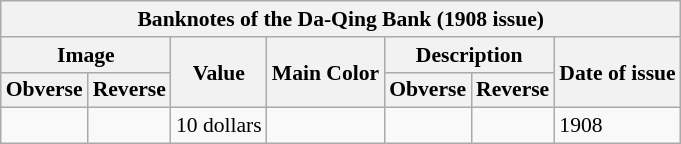<table class="wikitable" style="font-size: 90%">
<tr>
<th colspan=7>Banknotes of the Da-Qing Bank (1908 issue)</th>
</tr>
<tr>
<th colspan=2>Image</th>
<th rowspan=2>Value</th>
<th rowspan=2>Main Color</th>
<th colspan=2>Description</th>
<th rowspan=2>Date of issue</th>
</tr>
<tr>
<th>Obverse</th>
<th>Reverse</th>
<th>Obverse</th>
<th>Reverse</th>
</tr>
<tr>
<td></td>
<td></td>
<td>10 dollars</td>
<td></td>
<td></td>
<td></td>
<td>1908</td>
</tr>
</table>
